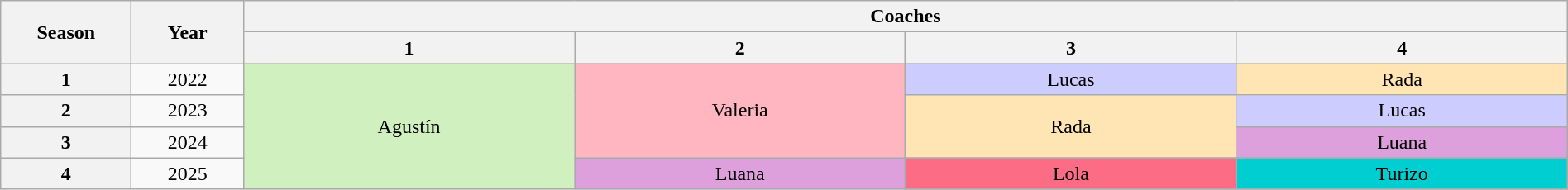<table class="wikitable collapsible collapsed" style="text-align:center; width:100%">
<tr>
<th width="2%" rowspan="2">Season</th>
<th width="2%" rowspan="2">Year</th>
<th colspan="4">Coaches</th>
</tr>
<tr>
<th width="7%">1</th>
<th width="7%">2</th>
<th width="7%">3</th>
<th width="7%">4</th>
</tr>
<tr>
<th>1</th>
<td>2022</td>
<td rowspan="4" bgcolor="#d0f0c0">Agustín</td>
<td rowspan="3" bgcolor="lightpink">Valeria</td>
<td bgcolor="#ccccff">Lucas</td>
<td style="background:#ffe5b4">Rada</td>
</tr>
<tr>
<th>2</th>
<td>2023</td>
<td rowspan="2" bgcolor="#ffe5b4">Rada</td>
<td bgcolor="#ccccff">Lucas</td>
</tr>
<tr>
<th>3</th>
<td>2024</td>
<td style="background:#dda0dd">Luana</td>
</tr>
<tr>
<th>4</th>
<td>2025</td>
<td style="background:#dda0dd">Luana</td>
<td bgcolor="#FC6C85">Lola</td>
<td bgcolor="#00ced1">Turizo</td>
</tr>
</table>
